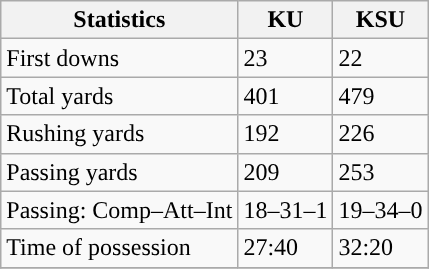<table class="wikitable" style="float: left;">
<tr>
<th>Statistics</th>
<th>KU</th>
<th>KSU</th>
</tr>
<tr>
<td>First downs</td>
<td>23</td>
<td>22</td>
</tr>
<tr>
<td>Total yards</td>
<td>401</td>
<td>479</td>
</tr>
<tr>
<td>Rushing yards</td>
<td>192</td>
<td>226</td>
</tr>
<tr>
<td>Passing yards</td>
<td>209</td>
<td>253</td>
</tr>
<tr>
<td>Passing: Comp–Att–Int</td>
<td>18–31–1</td>
<td>19–34–0</td>
</tr>
<tr>
<td>Time of possession</td>
<td>27:40</td>
<td>32:20</td>
</tr>
<tr>
</tr>
</table>
